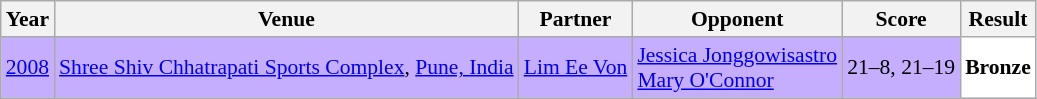<table class="sortable wikitable" style="font-size: 90%;">
<tr>
<th>Year</th>
<th>Venue</th>
<th>Partner</th>
<th>Opponent</th>
<th>Score</th>
<th>Result</th>
</tr>
<tr style="background:#C6AEFF">
<td align="center"><a href='#'>2008</a></td>
<td align="left"><a href='#'>Shree Shiv Chhatrapati Sports Complex</a>, <a href='#'>Pune, India</a></td>
<td align="left"> <a href='#'>Lim Ee Von</a></td>
<td align="left"> <a href='#'>Jessica Jonggowisastro</a><br> <a href='#'>Mary O'Connor</a></td>
<td align="left">21–8, 21–19</td>
<td style="text-align:left; background:white"> <strong>Bronze</strong></td>
</tr>
</table>
